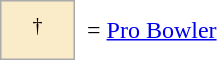<table border=0 cellspacing="0" cellpadding="8">
<tr>
<td style="background-color:#faecc8; border:1px solid #aaaaaa; width:2em;" align=center><sup>†</sup></td>
<td>= <a href='#'>Pro Bowler</a></td>
</tr>
</table>
